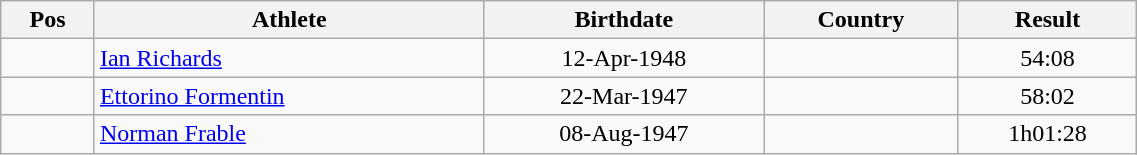<table class="wikitable"  style="text-align:center; width:60%;">
<tr>
<th>Pos</th>
<th>Athlete</th>
<th>Birthdate</th>
<th>Country</th>
<th>Result</th>
</tr>
<tr>
<td align=center></td>
<td align=left><a href='#'>Ian Richards</a></td>
<td>12-Apr-1948</td>
<td align=left></td>
<td>54:08</td>
</tr>
<tr>
<td align=center></td>
<td align=left><a href='#'>Ettorino Formentin</a></td>
<td>22-Mar-1947</td>
<td align=left></td>
<td>58:02</td>
</tr>
<tr>
<td align=center></td>
<td align=left><a href='#'>Norman Frable</a></td>
<td>08-Aug-1947</td>
<td align=left></td>
<td>1h01:28</td>
</tr>
</table>
